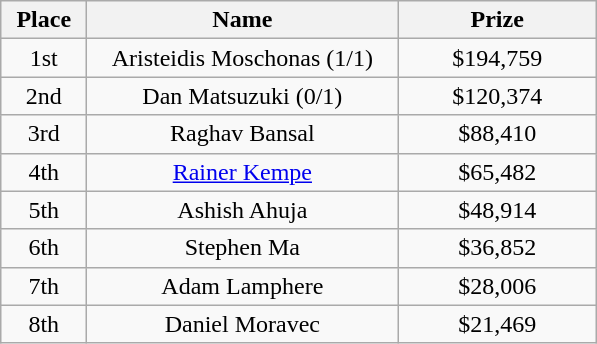<table class="wikitable">
<tr>
<th width="50">Place</th>
<th width="200">Name</th>
<th width="125">Prize</th>
</tr>
<tr>
<td align = "center">1st</td>
<td align = "center">Aristeidis Moschonas (1/1)</td>
<td align = "center">$194,759</td>
</tr>
<tr>
<td align = "center">2nd</td>
<td align = "center">Dan Matsuzuki (0/1)</td>
<td align = "center">$120,374</td>
</tr>
<tr>
<td align = "center">3rd</td>
<td align = "center">Raghav Bansal</td>
<td align = "center">$88,410</td>
</tr>
<tr>
<td align = "center">4th</td>
<td align = "center"><a href='#'>Rainer Kempe</a></td>
<td align = "center">$65,482</td>
</tr>
<tr>
<td align = "center">5th</td>
<td align = "center">Ashish Ahuja</td>
<td align = "center">$48,914</td>
</tr>
<tr>
<td align = "center">6th</td>
<td align = "center">Stephen Ma</td>
<td align = "center">$36,852</td>
</tr>
<tr>
<td align = "center">7th</td>
<td align = "center">Adam Lamphere</td>
<td align = "center">$28,006</td>
</tr>
<tr>
<td align = "center">8th</td>
<td align = "center">Daniel Moravec</td>
<td align = "center">$21,469</td>
</tr>
</table>
